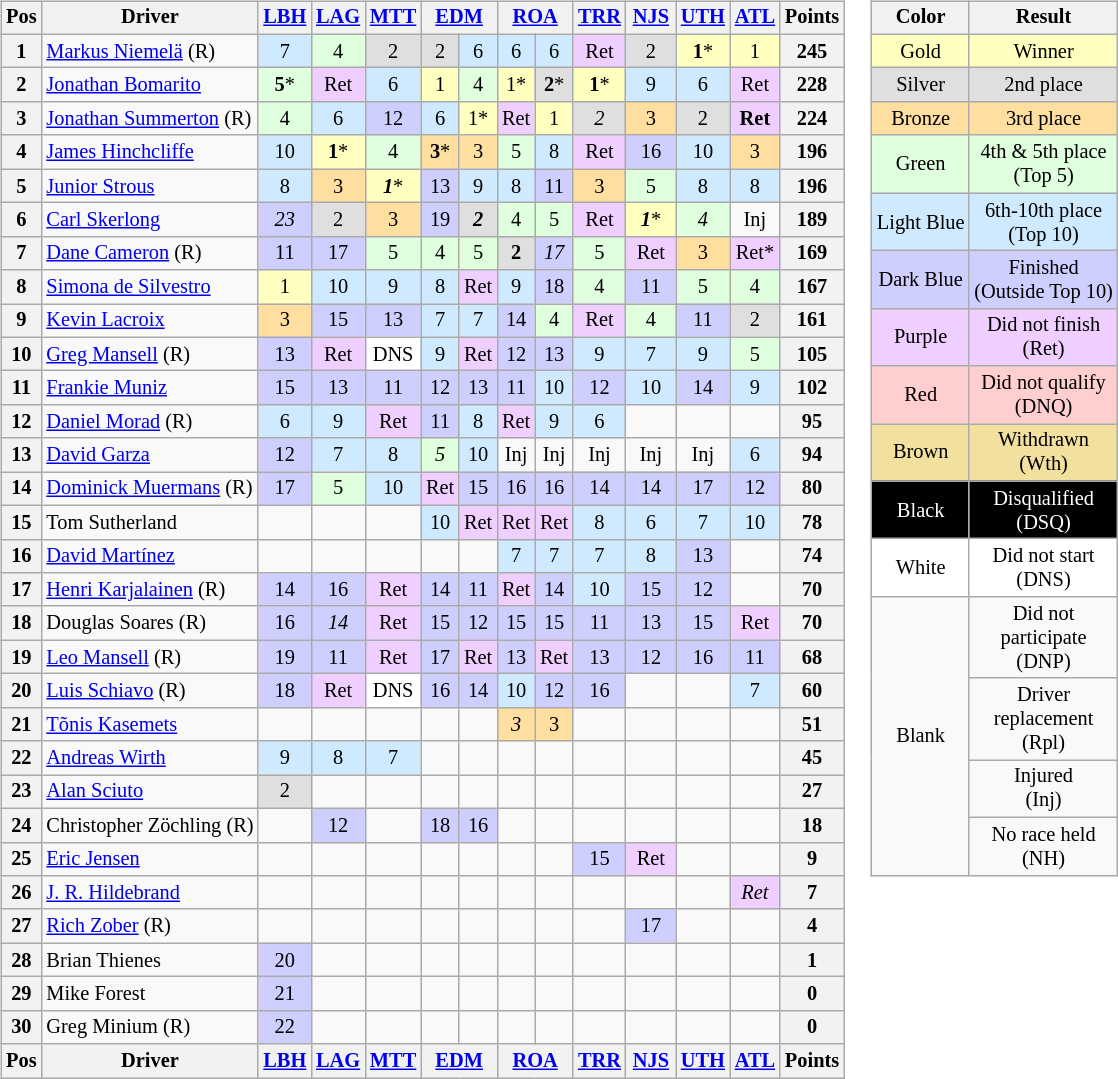<table>
<tr>
<td><br><table class="wikitable" style="font-size:85%; text-align:center">
<tr valign="top">
<th valign="middle">Pos</th>
<th valign="middle">Driver</th>
<th width="27"><a href='#'>LBH</a></th>
<th width="27"><a href='#'>LAG</a></th>
<th width="27"><a href='#'>MTT</a></th>
<th colspan="2" width="27"><a href='#'>EDM</a></th>
<th colspan="2" width="27"><a href='#'>ROA</a></th>
<th width="27"><a href='#'>TRR</a></th>
<th width="27"><a href='#'>NJS</a></th>
<th width="27"><a href='#'>UTH</a></th>
<th width="27"><a href='#'>ATL</a></th>
<th valign="middle">Points</th>
</tr>
<tr>
<th>1</th>
<td align=left> <a href='#'>Markus Niemelä</a> (R)</td>
<td style="background:#cfeaff;">7</td>
<td style="background:#dfffdf;">4</td>
<td style="background:#dfdfdf;">2</td>
<td style="background:#dfdfdf;">2</td>
<td style="background:#cfeaff;">6</td>
<td style="background:#cfeaff;">6</td>
<td style="background:#cfeaff;">6</td>
<td style="background:#efcfff;">Ret</td>
<td style="background:#dfdfdf;">2</td>
<td style="background:#ffffbf;"><strong>1</strong>*</td>
<td style="background:#ffffbf;">1</td>
<th>245</th>
</tr>
<tr>
<th>2</th>
<td align=left> <a href='#'>Jonathan Bomarito</a></td>
<td style="background:#dfffdf;"><strong>5</strong>*</td>
<td style="background:#efcfff;">Ret</td>
<td style="background:#cfeaff;">6</td>
<td style="background:#ffffbf;">1</td>
<td style="background:#dfffdf;">4</td>
<td style="background:#ffffbf;">1*</td>
<td style="background:#dfdfdf;"><strong>2</strong>*</td>
<td style="background:#ffffbf;"><strong>1</strong>*</td>
<td style="background:#cfeaff;">9</td>
<td style="background:#cfeaff;">6</td>
<td style="background:#efcfff;">Ret</td>
<th>228</th>
</tr>
<tr>
<th>3</th>
<td align=left> <a href='#'>Jonathan Summerton</a> (R)</td>
<td style="background:#dfffdf;">4</td>
<td style="background:#cfeaff;">6</td>
<td style="background:#cfcfff;">12</td>
<td style="background:#cfeaff;">6</td>
<td style="background:#ffffbf;">1*</td>
<td style="background:#efcfff;">Ret</td>
<td style="background:#ffffbf;">1</td>
<td style="background:#dfdfdf;"><em>2</em></td>
<td style="background:#ffdf9f;">3</td>
<td style="background:#dfdfdf;">2</td>
<td style="background:#efcfff;"><strong>Ret</strong></td>
<th>224</th>
</tr>
<tr>
<th>4</th>
<td align=left> <a href='#'>James Hinchcliffe</a></td>
<td style="background:#cfeaff;">10</td>
<td style="background:#ffffbf;"><strong>1</strong>*</td>
<td style="background:#dfffdf;">4</td>
<td style="background:#ffdf9f;"><strong>3</strong>*</td>
<td style="background:#ffdf9f;">3</td>
<td style="background:#dfffdf;">5</td>
<td style="background:#cfeaff;">8</td>
<td style="background:#efcfff;">Ret</td>
<td style="background:#cfcfff;">16</td>
<td style="background:#cfeaff;">10</td>
<td style="background:#ffdf9f;">3</td>
<th>196</th>
</tr>
<tr>
<th>5</th>
<td align=left> <a href='#'>Junior Strous</a></td>
<td style="background:#cfeaff;">8</td>
<td style="background:#ffdf9f;">3</td>
<td style="background:#ffffbf;"><strong><em>1</em></strong>*</td>
<td style="background:#cfcfff;">13</td>
<td style="background:#cfeaff;">9</td>
<td style="background:#cfeaff;">8</td>
<td style="background:#cfcfff;">11</td>
<td style="background:#ffdf9f;">3</td>
<td style="background:#dfffdf;">5</td>
<td style="background:#cfeaff;">8</td>
<td style="background:#cfeaff;">8</td>
<th>196</th>
</tr>
<tr>
<th>6</th>
<td align=left> <a href='#'>Carl Skerlong</a></td>
<td style="background:#cfcfff;"><em>23</em></td>
<td style="background:#dfdfdf;">2</td>
<td style="background:#ffdf9f;">3</td>
<td style="background:#cfcfff;">19</td>
<td style="background:#dfdfdf;"><strong><em>2</em></strong></td>
<td style="background:#dfffdf;">4</td>
<td style="background:#dfffdf;">5</td>
<td style="background:#efcfff;">Ret</td>
<td style="background:#ffffbf;"><strong><em>1</em></strong>*</td>
<td style="background:#dfffdf;"><em>4</em></td>
<td>Inj</td>
<th>189</th>
</tr>
<tr>
<th>7</th>
<td align=left> <a href='#'>Dane Cameron</a> (R)</td>
<td style="background:#cfcfff;">11</td>
<td style="background:#cfcfff;">17</td>
<td style="background:#dfffdf;">5</td>
<td style="background:#dfffdf;">4</td>
<td style="background:#dfffdf;">5</td>
<td style="background:#dfdfdf;"><strong>2</strong></td>
<td style="background:#cfcfff;"><em>17</em></td>
<td style="background:#dfffdf;">5</td>
<td style="background:#efcfff;">Ret</td>
<td style="background:#ffdf9f;">3</td>
<td style="background:#efcfff;">Ret*</td>
<th>169</th>
</tr>
<tr>
<th>8</th>
<td align=left> <a href='#'>Simona de Silvestro</a></td>
<td style="background:#ffffbf;">1</td>
<td style="background:#cfeaff;">10</td>
<td style="background:#cfeaff;">9</td>
<td style="background:#cfeaff;">8</td>
<td style="background:#efcfff;">Ret</td>
<td style="background:#cfeaff;">9</td>
<td style="background:#cfcfff;">18</td>
<td style="background:#dfffdf;">4</td>
<td style="background:#cfcfff;">11</td>
<td style="background:#dfffdf;">5</td>
<td style="background:#dfffdf;">4</td>
<th>167</th>
</tr>
<tr>
<th>9</th>
<td align=left> <a href='#'>Kevin Lacroix</a></td>
<td style="background:#ffdf9f;">3</td>
<td style="background:#cfcfff;">15</td>
<td style="background:#cfcfff;">13</td>
<td style="background:#cfeaff;">7</td>
<td style="background:#cfeaff;">7</td>
<td style="background:#cfcfff;">14</td>
<td style="background:#dfffdf;">4</td>
<td style="background:#efcfff;">Ret</td>
<td style="background:#dfffdf;">4</td>
<td style="background:#cfcfff;">11</td>
<td style="background:#dfdfdf;">2</td>
<th>161</th>
</tr>
<tr>
<th>10</th>
<td align=left> <a href='#'>Greg Mansell</a> (R)</td>
<td style="background:#cfcfff;">13</td>
<td style="background:#efcfff;">Ret</td>
<td style="background:#fff;">DNS</td>
<td style="background:#cfeaff;">9</td>
<td style="background:#efcfff;">Ret</td>
<td style="background:#cfcfff;">12</td>
<td style="background:#cfcfff;">13</td>
<td style="background:#cfeaff;">9</td>
<td style="background:#cfeaff;">7</td>
<td style="background:#cfeaff;">9</td>
<td style="background:#dfffdf;">5</td>
<th>105</th>
</tr>
<tr>
<th>11</th>
<td align=left> <a href='#'>Frankie Muniz</a></td>
<td style="background:#cfcfff;">15</td>
<td style="background:#cfcfff;">13</td>
<td style="background:#cfcfff;">11</td>
<td style="background:#cfcfff;">12</td>
<td style="background:#cfcfff;">13</td>
<td style="background:#cfcfff;">11</td>
<td style="background:#cfeaff;">10</td>
<td style="background:#cfcfff;">12</td>
<td style="background:#cfeaff;">10</td>
<td style="background:#cfcfff;">14</td>
<td style="background:#cfeaff;">9</td>
<th>102</th>
</tr>
<tr>
<th>12</th>
<td align=left> <a href='#'>Daniel Morad</a> (R)</td>
<td style="background:#cfeaff;">6</td>
<td style="background:#cfeaff;">9</td>
<td style="background:#efcfff;">Ret</td>
<td style="background:#cfcfff;">11</td>
<td style="background:#cfeaff;">8</td>
<td style="background:#efcfff;">Ret</td>
<td style="background:#cfeaff;">9</td>
<td style="background:#cfeaff;">6</td>
<td></td>
<td></td>
<td></td>
<th>95</th>
</tr>
<tr>
<th>13</th>
<td align=left> <a href='#'>David Garza</a></td>
<td style="background:#cfcfff;">12</td>
<td style="background:#cfeaff;">7</td>
<td style="background:#cfeaff;">8</td>
<td style="background:#dfffdf;"><em>5</em></td>
<td style="background:#cfeaff;">10</td>
<td>Inj</td>
<td>Inj</td>
<td>Inj</td>
<td>Inj</td>
<td>Inj</td>
<td style="background:#cfeaff;">6</td>
<th>94</th>
</tr>
<tr>
<th>14</th>
<td align=left> <a href='#'>Dominick Muermans</a> (R)</td>
<td style="background:#cfcfff;">17</td>
<td style="background:#dfffdf;">5</td>
<td style="background:#cfeaff;">10</td>
<td style="background:#efcfff;">Ret</td>
<td style="background:#cfcfff;">15</td>
<td style="background:#cfcfff;">16</td>
<td style="background:#cfcfff;">16</td>
<td style="background:#cfcfff;">14</td>
<td style="background:#cfcfff;">14</td>
<td style="background:#cfcfff;">17</td>
<td style="background:#cfcfff;">12</td>
<th>80</th>
</tr>
<tr>
<th>15</th>
<td align=left> Tom Sutherland</td>
<td></td>
<td></td>
<td></td>
<td style="background:#cfeaff;">10</td>
<td style="background:#efcfff;">Ret</td>
<td style="background:#efcfff;">Ret</td>
<td style="background:#efcfff;">Ret</td>
<td style="background:#cfeaff;">8</td>
<td style="background:#cfeaff;">6</td>
<td style="background:#cfeaff;">7</td>
<td style="background:#cfeaff;">10</td>
<th>78</th>
</tr>
<tr>
<th>16</th>
<td align=left> <a href='#'>David Martínez</a></td>
<td></td>
<td></td>
<td></td>
<td></td>
<td></td>
<td style="background:#cfeaff;">7</td>
<td style="background:#cfeaff;">7</td>
<td style="background:#cfeaff;">7</td>
<td style="background:#cfeaff;">8</td>
<td style="background:#cfcfff;">13</td>
<td></td>
<th>74</th>
</tr>
<tr>
<th>17</th>
<td align=left> <a href='#'>Henri Karjalainen</a> (R)</td>
<td style="background:#cfcfff;">14</td>
<td style="background:#cfcfff;">16</td>
<td style="background:#efcfff;">Ret</td>
<td style="background:#cfcfff;">14</td>
<td style="background:#cfcfff;">11</td>
<td style="background:#efcfff;">Ret</td>
<td style="background:#cfcfff;">14</td>
<td style="background:#cfeaff;">10</td>
<td style="background:#cfcfff;">15</td>
<td style="background:#cfcfff;">12</td>
<td></td>
<th>70</th>
</tr>
<tr>
<th>18</th>
<td align=left> Douglas Soares (R)</td>
<td style="background:#cfcfff;">16</td>
<td style="background:#cfcfff;"><em>14</em></td>
<td style="background:#efcfff;">Ret</td>
<td style="background:#cfcfff;">15</td>
<td style="background:#cfcfff;">12</td>
<td style="background:#cfcfff;">15</td>
<td style="background:#cfcfff;">15</td>
<td style="background:#cfcfff;">11</td>
<td style="background:#cfcfff;">13</td>
<td style="background:#cfcfff;">15</td>
<td style="background:#efcfff;">Ret</td>
<th>70</th>
</tr>
<tr>
<th>19</th>
<td align=left> <a href='#'>Leo Mansell</a> (R)</td>
<td style="background:#cfcfff;">19</td>
<td style="background:#cfcfff;">11</td>
<td style="background:#efcfff;">Ret</td>
<td style="background:#cfcfff;">17</td>
<td style="background:#efcfff;">Ret</td>
<td style="background:#cfcfff;">13</td>
<td style="background:#efcfff;">Ret</td>
<td style="background:#cfcfff;">13</td>
<td style="background:#cfcfff;">12</td>
<td style="background:#cfcfff;">16</td>
<td style="background:#cfcfff;">11</td>
<th>68</th>
</tr>
<tr>
<th>20</th>
<td align=left> <a href='#'>Luis Schiavo</a> (R)</td>
<td style="background:#cfcfff;">18</td>
<td style="background:#efcfff;">Ret</td>
<td style="background:#fff;">DNS</td>
<td style="background:#cfcfff;">16</td>
<td style="background:#cfcfff;">14</td>
<td style="background:#cfeaff;">10</td>
<td style="background:#cfcfff;">12</td>
<td style="background:#cfcfff;">16</td>
<td></td>
<td></td>
<td style="background:#cfeaff;">7</td>
<th>60</th>
</tr>
<tr>
<th>21</th>
<td align=left> <a href='#'>Tõnis Kasemets</a></td>
<td></td>
<td></td>
<td></td>
<td></td>
<td></td>
<td style="background:#ffdf9f;"><em>3</em></td>
<td style="background:#ffdf9f;">3</td>
<td></td>
<td></td>
<td></td>
<td></td>
<th>51</th>
</tr>
<tr>
<th>22</th>
<td align=left> <a href='#'>Andreas Wirth</a></td>
<td style="background:#cfeaff;">9</td>
<td style="background:#cfeaff;">8</td>
<td style="background:#cfeaff;">7</td>
<td></td>
<td></td>
<td></td>
<td></td>
<td></td>
<td></td>
<td></td>
<td></td>
<th>45</th>
</tr>
<tr>
<th>23</th>
<td align=left> <a href='#'>Alan Sciuto</a></td>
<td style="background:#dfdfdf;">2</td>
<td></td>
<td></td>
<td></td>
<td></td>
<td></td>
<td></td>
<td></td>
<td></td>
<td></td>
<td></td>
<th>27</th>
</tr>
<tr>
<th>24</th>
<td align=left> Christopher Zöchling (R)</td>
<td></td>
<td style="background:#cfcfff;">12</td>
<td></td>
<td style="background:#cfcfff;">18</td>
<td style="background:#cfcfff;">16</td>
<td></td>
<td></td>
<td></td>
<td></td>
<td></td>
<td></td>
<th>18</th>
</tr>
<tr>
<th>25</th>
<td align=left> <a href='#'>Eric Jensen</a></td>
<td></td>
<td></td>
<td></td>
<td></td>
<td></td>
<td></td>
<td></td>
<td style="background:#cfcfff;">15</td>
<td style="background:#efcfff;">Ret</td>
<td></td>
<td></td>
<th>9</th>
</tr>
<tr>
<th>26</th>
<td align=left> <a href='#'>J. R. Hildebrand</a></td>
<td></td>
<td></td>
<td></td>
<td></td>
<td></td>
<td></td>
<td></td>
<td></td>
<td></td>
<td></td>
<td style="background:#efcfff;"><em>Ret</em></td>
<th>7</th>
</tr>
<tr>
<th>27</th>
<td align=left> <a href='#'>Rich Zober</a> (R)</td>
<td></td>
<td></td>
<td></td>
<td></td>
<td></td>
<td></td>
<td></td>
<td></td>
<td style="background:#cfcfff;">17</td>
<td></td>
<td></td>
<th>4</th>
</tr>
<tr>
<th>28</th>
<td align=left> Brian Thienes</td>
<td style="background:#cfcfff;">20</td>
<td></td>
<td></td>
<td></td>
<td></td>
<td></td>
<td></td>
<td></td>
<td></td>
<td></td>
<td></td>
<th>1</th>
</tr>
<tr>
<th>29</th>
<td align=left> Mike Forest</td>
<td style="background:#cfcfff;">21</td>
<td></td>
<td></td>
<td></td>
<td></td>
<td></td>
<td></td>
<td></td>
<td></td>
<td></td>
<td></td>
<th>0</th>
</tr>
<tr>
<th>30</th>
<td align=left> Greg Minium (R)</td>
<td style="background:#cfcfff;">22</td>
<td></td>
<td></td>
<td></td>
<td></td>
<td></td>
<td></td>
<td></td>
<td></td>
<td></td>
<td></td>
<th>0</th>
</tr>
<tr style="background:#f9f9f9; vertical-align:top;">
<th valign="middle">Pos</th>
<th valign="middle">Driver</th>
<th width="27"><a href='#'>LBH</a></th>
<th width="27"><a href='#'>LAG</a></th>
<th width="27"><a href='#'>MTT</a></th>
<th colspan="2" width="27"><a href='#'>EDM</a></th>
<th colspan="2" width="27"><a href='#'>ROA</a></th>
<th width="27"><a href='#'>TRR</a></th>
<th width="27"><a href='#'>NJS</a></th>
<th width="27"><a href='#'>UTH</a></th>
<th width="27"><a href='#'>ATL</a></th>
<th valign="middle">Points</th>
</tr>
</table>
</td>
<td valign="top"><br><table style="margin-right:0; font-size:85%; text-align:center;" class="wikitable">
<tr>
<th>Color</th>
<th>Result</th>
</tr>
<tr style="background:#ffffbf;">
<td>Gold</td>
<td>Winner</td>
</tr>
<tr style="background:#dfdfdf;">
<td>Silver</td>
<td>2nd place</td>
</tr>
<tr style="background:#ffdf9f;">
<td>Bronze</td>
<td>3rd place</td>
</tr>
<tr style="background:#dfffdf;">
<td>Green</td>
<td>4th & 5th place<br>(Top 5)</td>
</tr>
<tr style="background:#cfeaff;">
<td>Light Blue</td>
<td>6th-10th place<br>(Top 10)</td>
</tr>
<tr style="background:#cfcfff;">
<td>Dark Blue</td>
<td>Finished<br>(Outside Top 10)</td>
</tr>
<tr style="background:#efcfff;">
<td>Purple</td>
<td>Did not finish<br>(Ret)</td>
</tr>
<tr style="background:#ffcfcf;">
<td>Red</td>
<td>Did not qualify<br>(DNQ)</td>
</tr>
<tr style="background:#f2e09f;">
<td>Brown</td>
<td>Withdrawn<br>(Wth)</td>
</tr>
<tr style="background:#000; color:white;">
<td>Black</td>
<td>Disqualified<br>(DSQ)</td>
</tr>
<tr style="background:#fff;">
<td>White</td>
<td>Did not start<br>(DNS)</td>
</tr>
<tr>
<td rowspan="4">Blank</td>
<td>Did not<br>participate<br>(DNP)</td>
</tr>
<tr>
<td>Driver<br>replacement<br>(Rpl)</td>
</tr>
<tr>
<td>Injured<br>(Inj)</td>
</tr>
<tr>
<td>No race held<br>(NH)</td>
</tr>
</table>
</td>
</tr>
</table>
